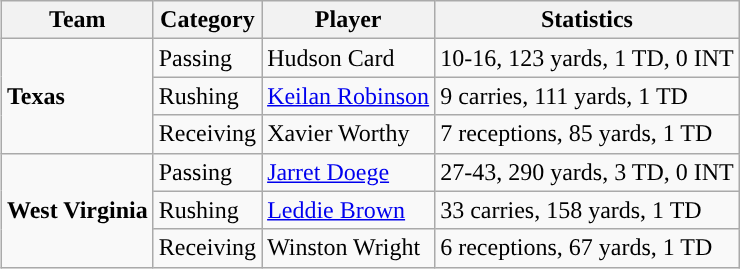<table class="wikitable" style="float: right;">
<tr>
<th>Team</th>
<th>Category</th>
<th>Player</th>
<th>Statistics</th>
</tr>
<tr>
<td rowspan=3><strong>Texas</strong></td>
<td>Passing</td>
<td>Hudson Card</td>
<td>10-16, 123 yards, 1 TD, 0 INT</td>
</tr>
<tr>
<td>Rushing</td>
<td><a href='#'>Keilan Robinson</a></td>
<td>9 carries, 111 yards, 1 TD</td>
</tr>
<tr>
<td>Receiving</td>
<td>Xavier Worthy</td>
<td>7 receptions, 85 yards, 1 TD</td>
</tr>
<tr>
<td rowspan=3><strong>West Virginia</strong></td>
<td>Passing</td>
<td><a href='#'>Jarret Doege</a></td>
<td>27-43, 290 yards, 3 TD, 0 INT</td>
</tr>
<tr>
<td>Rushing</td>
<td><a href='#'>Leddie Brown</a></td>
<td>33 carries, 158 yards, 1 TD</td>
</tr>
<tr>
<td>Receiving</td>
<td>Winston Wright</td>
<td>6 receptions, 67 yards, 1 TD</td>
</tr>
</table>
